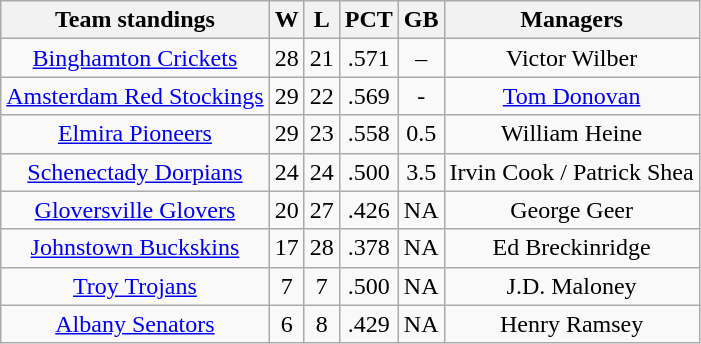<table class="wikitable">
<tr>
<th>Team standings</th>
<th>W</th>
<th>L</th>
<th>PCT</th>
<th>GB</th>
<th>Managers</th>
</tr>
<tr align=center>
<td><a href='#'>Binghamton Crickets</a></td>
<td>28</td>
<td>21</td>
<td>.571</td>
<td>–</td>
<td>Victor Wilber</td>
</tr>
<tr align=center>
<td><a href='#'>Amsterdam Red Stockings</a></td>
<td>29</td>
<td>22</td>
<td>.569</td>
<td>-</td>
<td><a href='#'>Tom Donovan</a></td>
</tr>
<tr align=center>
<td><a href='#'>Elmira Pioneers</a></td>
<td>29</td>
<td>23</td>
<td>.558</td>
<td>0.5</td>
<td>William Heine</td>
</tr>
<tr align=center>
<td><a href='#'>Schenectady Dorpians</a></td>
<td>24</td>
<td>24</td>
<td>.500</td>
<td>3.5</td>
<td>Irvin Cook / Patrick Shea</td>
</tr>
<tr align=center>
<td><a href='#'>Gloversville Glovers</a></td>
<td>20</td>
<td>27</td>
<td>.426</td>
<td>NA</td>
<td>George Geer</td>
</tr>
<tr align=center>
<td><a href='#'>Johnstown Buckskins</a></td>
<td>17</td>
<td>28</td>
<td>.378</td>
<td>NA</td>
<td>Ed Breckinridge</td>
</tr>
<tr align=center>
<td><a href='#'>Troy Trojans</a></td>
<td>7</td>
<td>7</td>
<td>.500</td>
<td>NA</td>
<td>J.D. Maloney</td>
</tr>
<tr align=center>
<td><a href='#'>Albany Senators</a></td>
<td>6</td>
<td>8</td>
<td>.429</td>
<td>NA</td>
<td>Henry Ramsey</td>
</tr>
</table>
